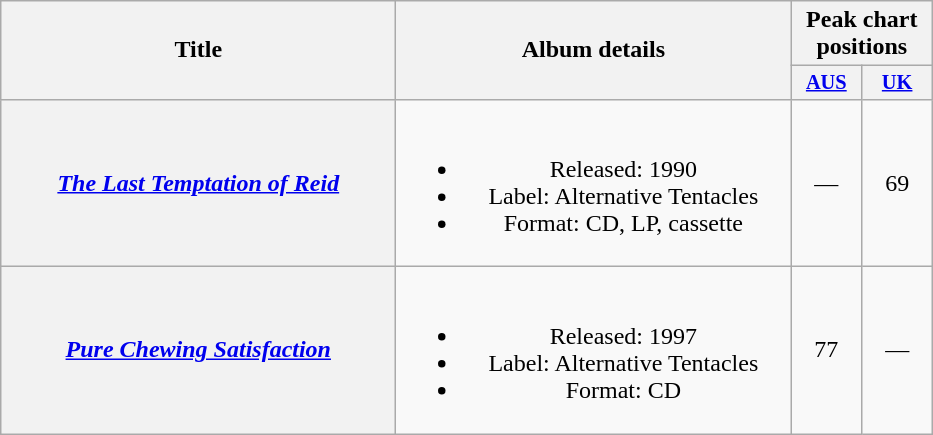<table class="wikitable plainrowheaders" style="text-align:center;">
<tr>
<th scope="col" rowspan="2" style="width:16em;">Title</th>
<th scope="col" rowspan="2" style="width:16em;">Album details</th>
<th scope="col" colspan="2">Peak chart positions</th>
</tr>
<tr>
<th scope="col" style="width:3em; font-size:85%"><a href='#'>AUS</a><br></th>
<th scope="col" style="width:3em; font-size:85%"><a href='#'>UK</a><br></th>
</tr>
<tr>
<th scope="row"><em><a href='#'>The Last Temptation of Reid</a></em></th>
<td><br><ul><li>Released: 1990</li><li>Label: Alternative Tentacles</li><li>Format: CD, LP, cassette</li></ul></td>
<td>—</td>
<td>69</td>
</tr>
<tr>
<th scope="row"><em><a href='#'>Pure Chewing Satisfaction</a></em></th>
<td><br><ul><li>Released: 1997</li><li>Label: Alternative Tentacles</li><li>Format: CD</li></ul></td>
<td>77</td>
<td>—</td>
</tr>
</table>
